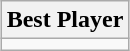<table class=wikitable style="text-align:center; margin:auto">
<tr>
<th>Best Player</th>
</tr>
<tr>
<td></td>
</tr>
</table>
